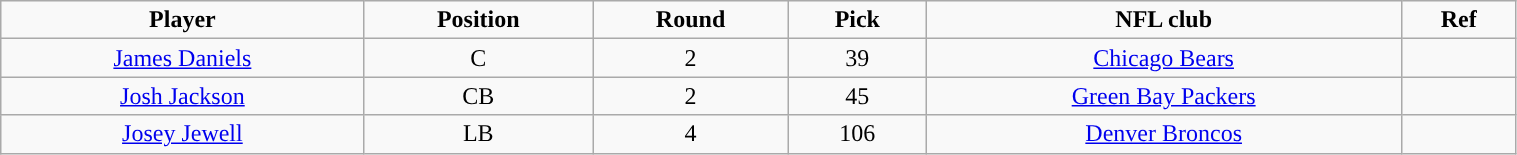<table class="wikitable" width="80%">
<tr align="center">
<td><strong>Player</strong></td>
<td><strong>Position</strong></td>
<td><strong>Round</strong></td>
<td><strong>Pick</strong></td>
<td><strong>NFL club</strong></td>
<td><strong>Ref</strong></td>
</tr>
<tr align="center" bgcolor="">
<td><a href='#'>James Daniels</a></td>
<td>C</td>
<td>2</td>
<td>39</td>
<td><a href='#'>Chicago Bears</a></td>
<td></td>
</tr>
<tr align="center" bgcolor="">
<td><a href='#'>Josh Jackson</a></td>
<td>CB</td>
<td>2</td>
<td>45</td>
<td><a href='#'>Green Bay Packers</a></td>
<td></td>
</tr>
<tr align="center" bgcolor="">
<td><a href='#'>Josey Jewell</a></td>
<td>LB</td>
<td>4</td>
<td>106</td>
<td><a href='#'>Denver Broncos</a></td>
<td></td>
</tr>
</table>
